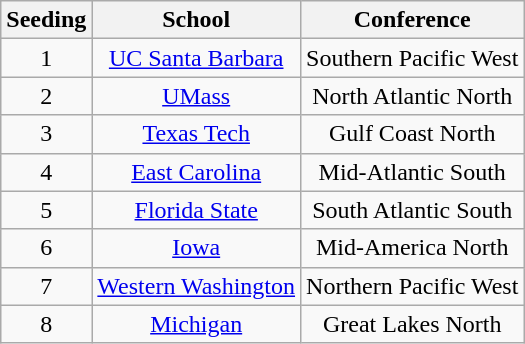<table class="wikitable">
<tr align="center">
<th>Seeding</th>
<th>School</th>
<th>Conference</th>
</tr>
<tr align="center">
<td>1</td>
<td><a href='#'>UC Santa Barbara</a></td>
<td>Southern Pacific West</td>
</tr>
<tr align="center">
<td>2</td>
<td><a href='#'>UMass</a></td>
<td>North Atlantic North</td>
</tr>
<tr align="center">
<td>3</td>
<td><a href='#'>Texas Tech</a></td>
<td>Gulf Coast North</td>
</tr>
<tr align="center">
<td>4</td>
<td><a href='#'>East Carolina</a></td>
<td>Mid-Atlantic South</td>
</tr>
<tr align="center">
<td>5</td>
<td><a href='#'>Florida State</a></td>
<td>South Atlantic South</td>
</tr>
<tr align="center">
<td>6</td>
<td><a href='#'>Iowa</a></td>
<td>Mid-America North</td>
</tr>
<tr align="center">
<td>7</td>
<td><a href='#'>Western Washington</a></td>
<td>Northern Pacific West</td>
</tr>
<tr align="center">
<td>8</td>
<td><a href='#'>Michigan</a></td>
<td>Great Lakes North</td>
</tr>
</table>
